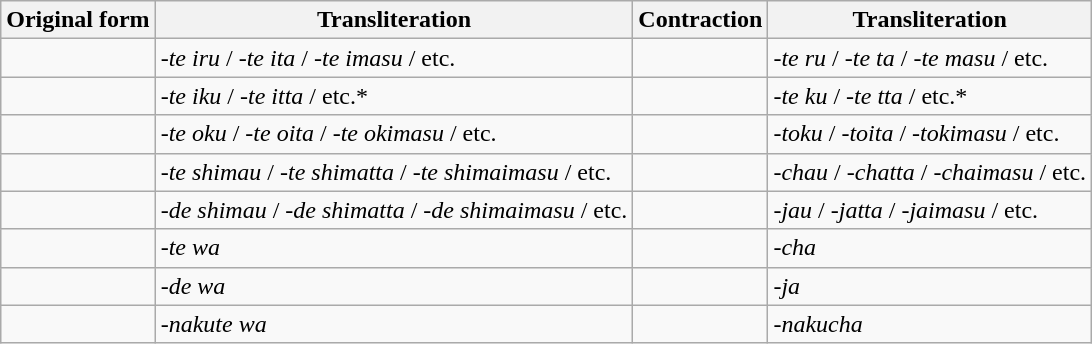<table class="wikitable">
<tr>
<th>Original form</th>
<th>Transliteration</th>
<th>Contraction</th>
<th>Transliteration</th>
</tr>
<tr>
<td></td>
<td><em>-te iru</em> / <em>-te ita</em> / <em>-te imasu</em> / etc.</td>
<td></td>
<td><em>-te ru</em> / <em>-te ta</em> / <em>-te masu</em> / etc.</td>
</tr>
<tr>
<td></td>
<td><em>-te iku</em> / <em>-te itta</em> / etc.*</td>
<td></td>
<td><em>-te ku</em> / <em>-te tta</em> / etc.*</td>
</tr>
<tr>
<td></td>
<td><em>-te oku</em> / <em>-te oita</em> / <em>-te okimasu</em> / etc.</td>
<td></td>
<td><em>-toku</em> / <em>-toita</em> / <em>-tokimasu</em> / etc.</td>
</tr>
<tr>
<td></td>
<td><em>-te shimau</em> / <em>-te shimatta</em> / <em>-te shimaimasu</em> / etc.</td>
<td></td>
<td><em>-chau</em> / <em>-chatta</em> / <em>-chaimasu</em> / etc.</td>
</tr>
<tr>
<td></td>
<td><em>-de shimau</em> / <em>-de shimatta</em> / <em>-de shimaimasu</em> / etc.</td>
<td></td>
<td><em>-jau</em> / <em>-jatta</em> / <em>-jaimasu</em> / etc.</td>
</tr>
<tr>
<td></td>
<td><em>-te wa</em></td>
<td></td>
<td><em>-cha</em></td>
</tr>
<tr>
<td></td>
<td><em>-de wa</em></td>
<td></td>
<td><em>-ja</em></td>
</tr>
<tr>
<td></td>
<td><em>-nakute wa</em></td>
<td></td>
<td><em>-nakucha</em></td>
</tr>
</table>
